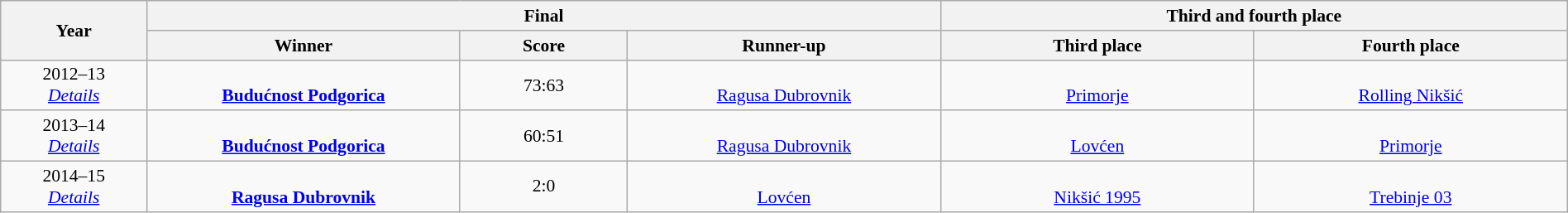<table class=wikitable style="text-align:center; font-size:90%; width:100%">
<tr>
<th rowspan=2 width=7%>Year</th>
<th colspan=3>Final</th>
<th colspan=3>Third and fourth place</th>
</tr>
<tr>
<th width=15%>Winner</th>
<th width=8%>Score</th>
<th width=15%>Runner-up</th>
<th width=15%>Third place</th>
<th width=15%>Fourth place</th>
</tr>
<tr>
<td>2012–13 <br><em><a href='#'>Details</a></em></td>
<td><br><strong><a href='#'>Budućnost Podgorica</a></strong></td>
<td>73:63</td>
<td><br><a href='#'>Ragusa Dubrovnik</a></td>
<td><br><a href='#'>Primorje</a></td>
<td><br><a href='#'>Rolling Nikšić</a></td>
</tr>
<tr>
<td>2013–14 <br><em><a href='#'>Details</a></em></td>
<td><br><strong><a href='#'>Budućnost Podgorica</a></strong></td>
<td>60:51</td>
<td><br><a href='#'>Ragusa Dubrovnik</a></td>
<td><br><a href='#'>Lovćen</a></td>
<td><br><a href='#'>Primorje</a></td>
</tr>
<tr>
<td>2014–15 <br><em><a href='#'>Details</a></em></td>
<td><br><strong><a href='#'>Ragusa Dubrovnik</a></strong></td>
<td>2:0</td>
<td><br><a href='#'>Lovćen</a></td>
<td><br><a href='#'>Nikšić 1995</a></td>
<td><br><a href='#'>Trebinje 03</a></td>
</tr>
</table>
